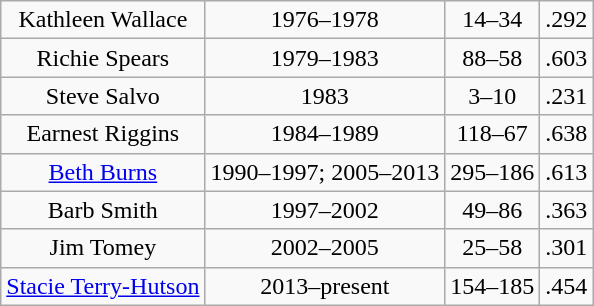<table class= wikitable style="text-align: center;">
<tr>
<td>Kathleen Wallace</td>
<td>1976–1978</td>
<td>14–34</td>
<td>.292</td>
</tr>
<tr>
<td>Richie Spears</td>
<td>1979–1983</td>
<td>88–58</td>
<td>.603</td>
</tr>
<tr>
<td>Steve Salvo</td>
<td>1983</td>
<td>3–10</td>
<td>.231</td>
</tr>
<tr>
<td>Earnest Riggins</td>
<td>1984–1989</td>
<td>118–67</td>
<td>.638</td>
</tr>
<tr>
<td><a href='#'>Beth Burns</a></td>
<td>1990–1997; 2005–2013</td>
<td>295–186</td>
<td>.613</td>
</tr>
<tr>
<td>Barb Smith</td>
<td>1997–2002</td>
<td>49–86</td>
<td>.363</td>
</tr>
<tr>
<td>Jim Tomey</td>
<td>2002–2005</td>
<td>25–58</td>
<td>.301</td>
</tr>
<tr>
<td><a href='#'>Stacie Terry-Hutson</a></td>
<td>2013–present</td>
<td>154–185</td>
<td>.454</td>
</tr>
</table>
